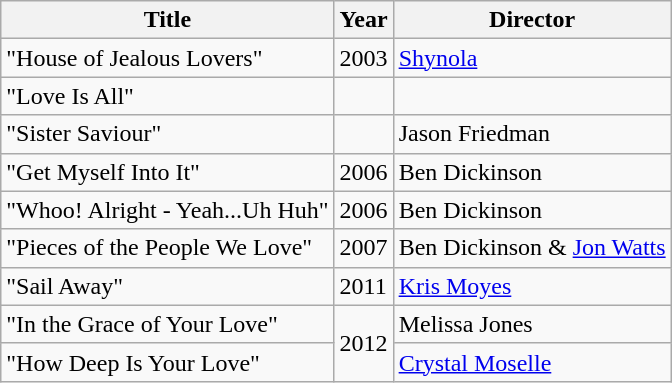<table class="wikitable">
<tr>
<th>Title</th>
<th>Year</th>
<th>Director</th>
</tr>
<tr>
<td>"House of Jealous Lovers"</td>
<td>2003</td>
<td><a href='#'>Shynola</a></td>
</tr>
<tr>
<td>"Love Is All"</td>
<td></td>
<td></td>
</tr>
<tr>
<td>"Sister Saviour"</td>
<td></td>
<td>Jason Friedman</td>
</tr>
<tr>
<td>"Get Myself Into It"</td>
<td>2006</td>
<td>Ben Dickinson</td>
</tr>
<tr>
<td>"Whoo! Alright - Yeah...Uh Huh"</td>
<td>2006</td>
<td>Ben Dickinson</td>
</tr>
<tr>
<td>"Pieces of the People We Love"</td>
<td>2007</td>
<td>Ben Dickinson & <a href='#'>Jon Watts</a></td>
</tr>
<tr>
<td>"Sail Away"</td>
<td>2011</td>
<td><a href='#'>Kris Moyes</a></td>
</tr>
<tr>
<td>"In the Grace of Your Love"</td>
<td rowspan="2">2012</td>
<td>Melissa Jones</td>
</tr>
<tr>
<td>"How Deep Is Your Love"</td>
<td><a href='#'>Crystal Moselle</a></td>
</tr>
</table>
